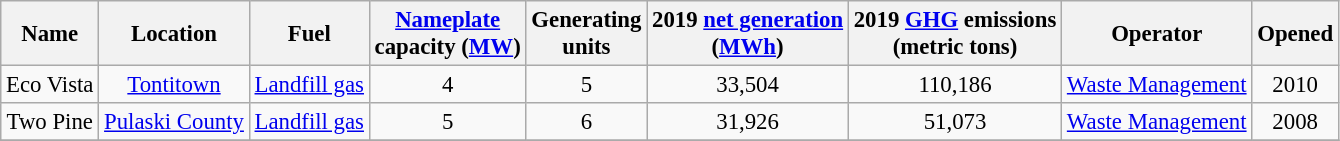<table class="wikitable sortable" style="font-size:95%; text-align:center;">
<tr>
<th>Name</th>
<th>Location</th>
<th>Fuel</th>
<th><a href='#'>Nameplate</a><br>capacity (<a href='#'>MW</a>)</th>
<th>Generating<br> units</th>
<th data-sort-type="number">2019 <a href='#'>net generation</a><br> (<a href='#'>MWh</a>)</th>
<th data-sort-type="number">2019 <a href='#'>GHG</a> emissions<br> (metric tons)</th>
<th>Operator</th>
<th>Opened</th>
</tr>
<tr>
<td>Eco Vista</td>
<td><a href='#'>Tontitown</a></td>
<td><a href='#'>Landfill gas</a></td>
<td>4</td>
<td>5</td>
<td>33,504</td>
<td>110,186</td>
<td><a href='#'>Waste Management</a></td>
<td>2010</td>
</tr>
<tr>
<td>Two Pine</td>
<td><a href='#'>Pulaski County</a></td>
<td><a href='#'>Landfill gas</a></td>
<td>5</td>
<td>6</td>
<td>31,926</td>
<td>51,073</td>
<td><a href='#'>Waste Management</a></td>
<td>2008</td>
</tr>
<tr>
</tr>
</table>
